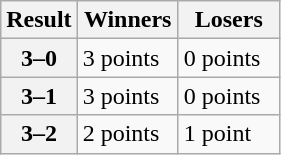<table class="wikitable">
<tr>
<th width=10px>Result</th>
<th width=60px>Winners</th>
<th width=60px>Losers</th>
</tr>
<tr>
<th>3–0</th>
<td>3 points</td>
<td>0 points</td>
</tr>
<tr>
<th>3–1</th>
<td>3 points</td>
<td>0 points</td>
</tr>
<tr>
<th>3–2</th>
<td>2 points</td>
<td>1 point</td>
</tr>
</table>
